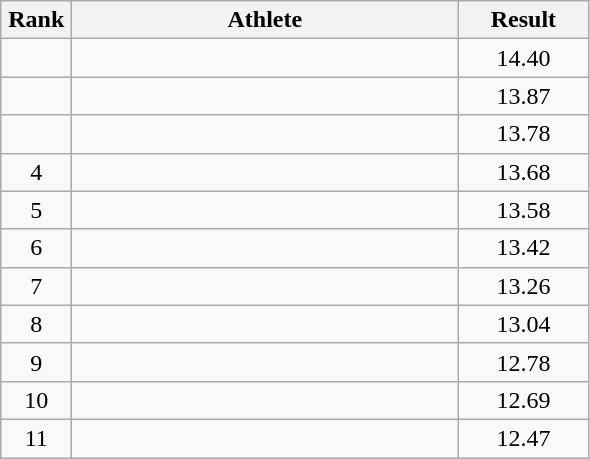<table class=wikitable style="text-align:center">
<tr>
<th width=40>Rank</th>
<th width=250>Athlete</th>
<th width=80>Result</th>
</tr>
<tr>
<td></td>
<td align=left></td>
<td>14.40</td>
</tr>
<tr>
<td></td>
<td align=left></td>
<td>13.87</td>
</tr>
<tr>
<td></td>
<td align=left></td>
<td>13.78</td>
</tr>
<tr>
<td>4</td>
<td align=left></td>
<td>13.68</td>
</tr>
<tr>
<td>5</td>
<td align=left></td>
<td>13.58</td>
</tr>
<tr>
<td>6</td>
<td align=left></td>
<td>13.42</td>
</tr>
<tr>
<td>7</td>
<td align=left></td>
<td>13.26</td>
</tr>
<tr>
<td>8</td>
<td align=left></td>
<td>13.04</td>
</tr>
<tr>
<td>9</td>
<td align=left></td>
<td>12.78</td>
</tr>
<tr>
<td>10</td>
<td align=left></td>
<td>12.69</td>
</tr>
<tr>
<td>11</td>
<td align=left></td>
<td>12.47</td>
</tr>
</table>
